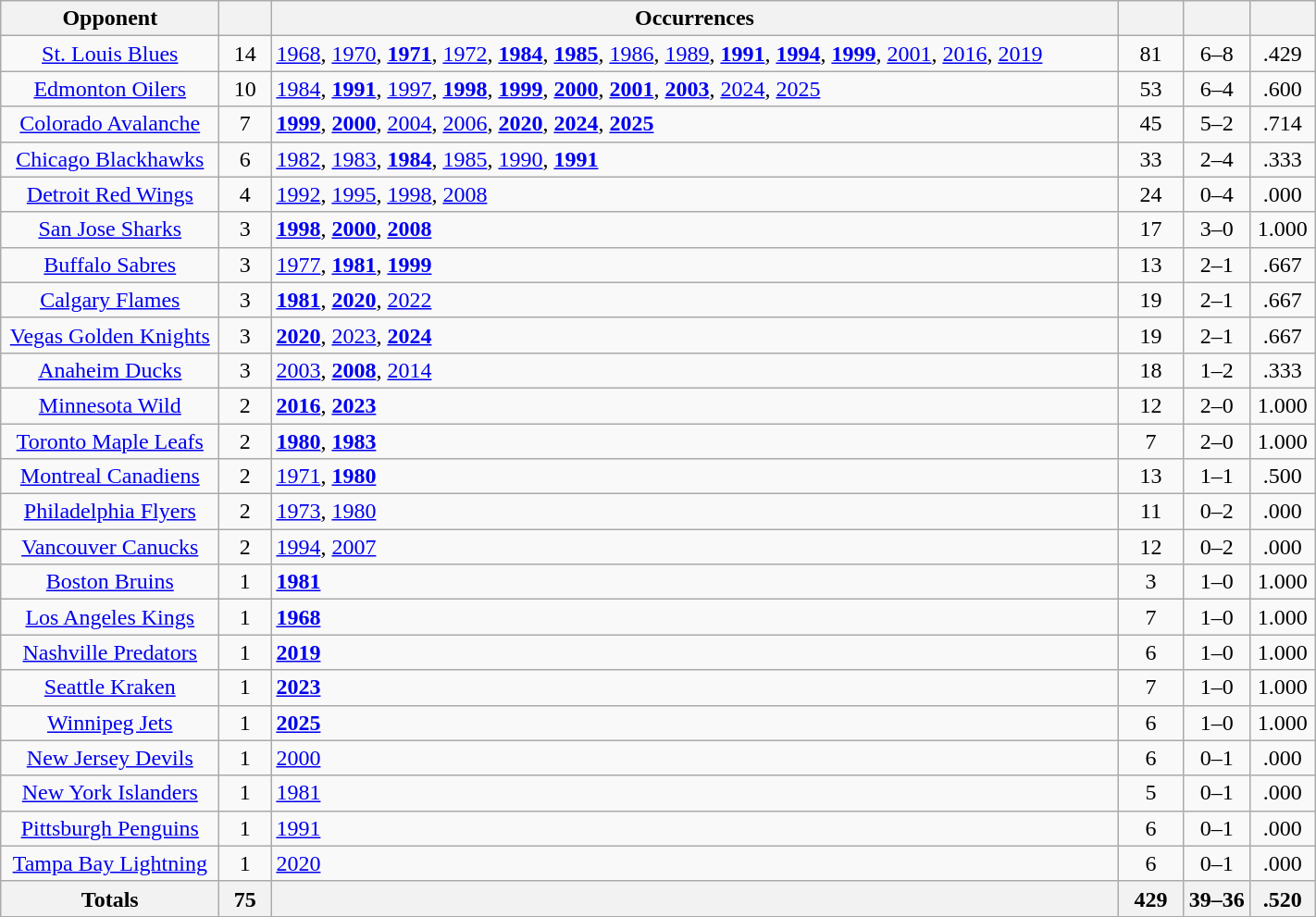<table class="wikitable sortable" style="text-align: center; width: 75%;">
<tr>
<th width="150">Opponent</th>
<th width="30"></th>
<th>Occurrences</th>
<th width="40"></th>
<th width="40"></th>
<th width="40"></th>
</tr>
<tr>
<td><a href='#'>St. Louis Blues</a></td>
<td>14</td>
<td align=left><a href='#'>1968</a>, <a href='#'>1970</a>, <strong><a href='#'>1971</a></strong>, <a href='#'>1972</a>, <strong><a href='#'>1984</a></strong>, <strong><a href='#'>1985</a></strong>, <a href='#'>1986</a>, <a href='#'>1989</a>, <strong><a href='#'>1991</a></strong>, <strong><a href='#'>1994</a></strong>, <strong><a href='#'>1999</a></strong>, <a href='#'>2001</a>, <a href='#'>2016</a>, <a href='#'>2019</a></td>
<td>81</td>
<td>6–8</td>
<td>.429</td>
</tr>
<tr>
<td><a href='#'>Edmonton Oilers</a></td>
<td>10</td>
<td align=left><a href='#'>1984</a>, <strong><a href='#'>1991</a></strong>, <a href='#'>1997</a>, <strong><a href='#'>1998</a></strong>, <strong><a href='#'>1999</a></strong>, <strong><a href='#'>2000</a></strong>, <strong><a href='#'>2001</a></strong>, <strong><a href='#'>2003</a></strong>, <a href='#'>2024</a>, <a href='#'>2025</a></td>
<td>53</td>
<td>6–4</td>
<td>.600</td>
</tr>
<tr>
<td><a href='#'>Colorado Avalanche</a></td>
<td>7</td>
<td align=left><strong><a href='#'>1999</a></strong>, <strong><a href='#'>2000</a></strong>, <a href='#'>2004</a>, <a href='#'>2006</a>, <strong><a href='#'>2020</a></strong>, <strong><a href='#'>2024</a></strong>, <strong><a href='#'>2025</a></strong></td>
<td>45</td>
<td>5–2</td>
<td>.714</td>
</tr>
<tr>
<td><a href='#'>Chicago Blackhawks</a></td>
<td>6</td>
<td align=left><a href='#'>1982</a>, <a href='#'>1983</a>, <strong><a href='#'>1984</a></strong>, <a href='#'>1985</a>, <a href='#'>1990</a>, <strong><a href='#'>1991</a></strong></td>
<td>33</td>
<td>2–4</td>
<td>.333</td>
</tr>
<tr>
<td><a href='#'>Detroit Red Wings</a></td>
<td>4</td>
<td align=left><a href='#'>1992</a>, <a href='#'>1995</a>, <a href='#'>1998</a>, <a href='#'>2008</a></td>
<td>24</td>
<td>0–4</td>
<td>.000</td>
</tr>
<tr>
<td><a href='#'>San Jose Sharks</a></td>
<td>3</td>
<td align=left><strong><a href='#'>1998</a></strong>, <strong><a href='#'>2000</a></strong>, <strong><a href='#'>2008</a></strong></td>
<td>17</td>
<td>3–0</td>
<td>1.000</td>
</tr>
<tr>
<td><a href='#'>Buffalo Sabres</a></td>
<td>3</td>
<td align=left><a href='#'>1977</a>, <strong><a href='#'>1981</a></strong>, <strong><a href='#'>1999</a></strong></td>
<td>13</td>
<td>2–1</td>
<td>.667</td>
</tr>
<tr>
<td><a href='#'>Calgary Flames</a></td>
<td>3</td>
<td align=left><strong><a href='#'>1981</a></strong>, <strong><a href='#'>2020</a></strong>, <a href='#'>2022</a></td>
<td>19</td>
<td>2–1</td>
<td>.667</td>
</tr>
<tr>
<td><a href='#'>Vegas Golden Knights</a></td>
<td>3</td>
<td align=left><strong><a href='#'>2020</a></strong>, <a href='#'>2023</a>, <strong><a href='#'>2024</a></strong></td>
<td>19</td>
<td>2–1</td>
<td>.667</td>
</tr>
<tr>
<td><a href='#'>Anaheim Ducks</a></td>
<td>3</td>
<td align=left><a href='#'>2003</a>, <strong><a href='#'>2008</a></strong>, <a href='#'>2014</a></td>
<td>18</td>
<td>1–2</td>
<td>.333</td>
</tr>
<tr>
<td><a href='#'>Minnesota Wild</a></td>
<td>2</td>
<td align=left><strong><a href='#'>2016</a></strong>, <strong><a href='#'>2023</a></strong></td>
<td>12</td>
<td>2–0</td>
<td>1.000</td>
</tr>
<tr>
<td><a href='#'>Toronto Maple Leafs</a></td>
<td>2</td>
<td align=left><strong><a href='#'>1980</a></strong>, <strong><a href='#'>1983</a></strong></td>
<td>7</td>
<td>2–0</td>
<td>1.000</td>
</tr>
<tr>
<td><a href='#'>Montreal Canadiens</a></td>
<td>2</td>
<td align=left><a href='#'>1971</a>, <strong><a href='#'>1980</a></strong></td>
<td>13</td>
<td>1–1</td>
<td>.500</td>
</tr>
<tr>
<td><a href='#'>Philadelphia Flyers</a></td>
<td>2</td>
<td align=left><a href='#'>1973</a>, <a href='#'>1980</a></td>
<td>11</td>
<td>0–2</td>
<td>.000</td>
</tr>
<tr>
<td><a href='#'>Vancouver Canucks</a></td>
<td>2</td>
<td align=left><a href='#'>1994</a>, <a href='#'>2007</a></td>
<td>12</td>
<td>0–2</td>
<td>.000</td>
</tr>
<tr>
<td><a href='#'>Boston Bruins</a></td>
<td>1</td>
<td align=left><strong><a href='#'>1981</a></strong></td>
<td>3</td>
<td>1–0</td>
<td>1.000</td>
</tr>
<tr>
<td><a href='#'>Los Angeles Kings</a></td>
<td>1</td>
<td align=left><strong><a href='#'>1968</a></strong></td>
<td>7</td>
<td>1–0</td>
<td>1.000</td>
</tr>
<tr>
<td><a href='#'>Nashville Predators</a></td>
<td>1</td>
<td align=left><strong><a href='#'>2019</a></strong></td>
<td>6</td>
<td>1–0</td>
<td>1.000</td>
</tr>
<tr>
<td><a href='#'>Seattle Kraken</a></td>
<td>1</td>
<td align=left><strong><a href='#'>2023</a></strong></td>
<td>7</td>
<td>1–0</td>
<td>1.000</td>
</tr>
<tr>
<td><a href='#'>Winnipeg Jets</a></td>
<td>1</td>
<td align=left><strong><a href='#'>2025</a></strong></td>
<td>6</td>
<td>1–0</td>
<td>1.000</td>
</tr>
<tr>
<td><a href='#'>New Jersey Devils</a></td>
<td>1</td>
<td align=left><a href='#'>2000</a></td>
<td>6</td>
<td>0–1</td>
<td>.000</td>
</tr>
<tr>
<td><a href='#'>New York Islanders</a></td>
<td>1</td>
<td align=left><a href='#'>1981</a></td>
<td>5</td>
<td>0–1</td>
<td>.000</td>
</tr>
<tr>
<td><a href='#'>Pittsburgh Penguins</a></td>
<td>1</td>
<td align=left><a href='#'>1991</a></td>
<td>6</td>
<td>0–1</td>
<td>.000</td>
</tr>
<tr>
<td><a href='#'>Tampa Bay Lightning</a></td>
<td>1</td>
<td align=left><a href='#'>2020</a></td>
<td>6</td>
<td>0–1</td>
<td>.000</td>
</tr>
<tr>
<th width="150">Totals</th>
<th width="30">75</th>
<th></th>
<th width="40">429</th>
<th width="40">39–36</th>
<th width="40">.520</th>
</tr>
</table>
